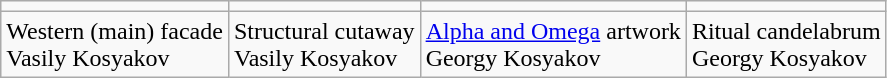<table class="wikitable" border="1">
<tr>
<td></td>
<td></td>
<td></td>
<td></td>
</tr>
<tr>
<td>Western (main) facade<br>Vasily Kosyakov</td>
<td>Structural cutaway<br>Vasily Kosyakov</td>
<td><a href='#'>Alpha and Omega</a> artwork<br>Georgy Kosyakov</td>
<td>Ritual candelabrum<br>Georgy Kosyakov</td>
</tr>
</table>
